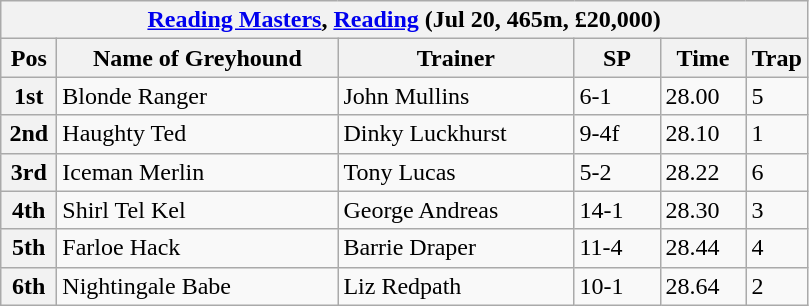<table class="wikitable">
<tr>
<th colspan="6"><a href='#'>Reading Masters</a>, <a href='#'>Reading</a> (Jul 20, 465m, £20,000)</th>
</tr>
<tr>
<th width=30>Pos</th>
<th width=180>Name of Greyhound</th>
<th width=150>Trainer</th>
<th width=50>SP</th>
<th width=50>Time</th>
<th width=30>Trap</th>
</tr>
<tr>
<th>1st</th>
<td>Blonde Ranger</td>
<td>John Mullins</td>
<td>6-1</td>
<td>28.00</td>
<td>5</td>
</tr>
<tr>
<th>2nd</th>
<td>Haughty Ted</td>
<td>Dinky Luckhurst</td>
<td>9-4f</td>
<td>28.10</td>
<td>1</td>
</tr>
<tr>
<th>3rd</th>
<td>Iceman Merlin</td>
<td>Tony Lucas</td>
<td>5-2</td>
<td>28.22</td>
<td>6</td>
</tr>
<tr>
<th>4th</th>
<td>Shirl Tel Kel</td>
<td>George Andreas</td>
<td>14-1</td>
<td>28.30</td>
<td>3</td>
</tr>
<tr>
<th>5th</th>
<td>Farloe Hack</td>
<td>Barrie Draper</td>
<td>11-4</td>
<td>28.44</td>
<td>4</td>
</tr>
<tr>
<th>6th</th>
<td>Nightingale Babe</td>
<td>Liz Redpath</td>
<td>10-1</td>
<td>28.64</td>
<td>2</td>
</tr>
</table>
